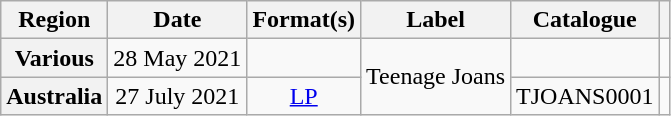<table class="wikitable plainrowheaders" style="text-align:center;">
<tr>
<th scope="col">Region</th>
<th scope="col">Date</th>
<th scope="col">Format(s)</th>
<th scope="col">Label</th>
<th scope="col">Catalogue</th>
<th scope="col"></th>
</tr>
<tr>
<th scope="row">Various</th>
<td>28 May 2021</td>
<td></td>
<td rowspan="2">Teenage Joans </td>
<td></td>
<td></td>
</tr>
<tr>
<th scope="row">Australia</th>
<td>27 July 2021</td>
<td><a href='#'>LP</a></td>
<td>TJOANS0001</td>
<td></td>
</tr>
</table>
